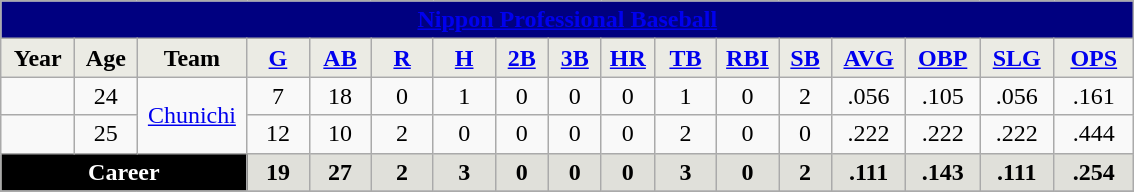<table class="wikitable">
<tr>
<th colspan="17" style="background:#000080;"><a href='#'><span>Nippon Professional Baseball</span></a></th>
</tr>
<tr>
<th style="background:#ebebe4;" width="42">Year</th>
<th style="background:#ebebe4;" width="34">Age</th>
<th style="background:#ebebe4;" width="66">Team</th>
<th style="background:#ebebe4;" width="34"><a href='#'>G</a></th>
<th style="background:#ebebe4;" width="34"><a href='#'>AB</a></th>
<th style="background:#ebebe4;" width="34"><a href='#'>R</a></th>
<th style="background:#ebebe4;" width="34"><a href='#'>H</a></th>
<th style="background:#ebebe4;" width="28"><a href='#'>2B</a></th>
<th style="background:#ebebe4;" width="28"><a href='#'>3B</a></th>
<th style="background:#ebebe4;" width="28"><a href='#'>HR</a></th>
<th style="background:#ebebe4;" width="34"><a href='#'>TB</a></th>
<th style="background:#ebebe4;" width="34"><a href='#'>RBI</a></th>
<th style="background:#ebebe4;" width="28"><a href='#'>SB</a></th>
<th style="background:#ebebe4;" width="42"><a href='#'>AVG</a></th>
<th style="background:#ebebe4;" width="42"><a href='#'>OBP</a></th>
<th style="background:#ebebe4;" width="42"><a href='#'>SLG</a></th>
<th style="background:#ebebe4;" width="46"><a href='#'>OPS</a></th>
</tr>
<tr align=center>
<td></td>
<td>24</td>
<td rowspan=2><a href='#'>Chunichi</a></td>
<td>7</td>
<td>18</td>
<td>0</td>
<td>1</td>
<td>0</td>
<td>0</td>
<td>0</td>
<td>1</td>
<td>0</td>
<td>2</td>
<td>.056</td>
<td>.105</td>
<td>.056</td>
<td>.161</td>
</tr>
<tr align=center>
<td></td>
<td>25</td>
<td>12</td>
<td>10</td>
<td>2</td>
<td>0</td>
<td>0</td>
<td>0</td>
<td>0</td>
<td>2</td>
<td>0</td>
<td>0</td>
<td>.222</td>
<td>.222</td>
<td>.222</td>
<td>.444</td>
</tr>
<tr align=center style="background:#e0e0da;">
<td colspan=3 style="background:#000000;color:white;"><strong>Career</strong></td>
<td><strong>19</strong></td>
<td><strong>27</strong></td>
<td><strong>2</strong></td>
<td><strong>3</strong></td>
<td><strong>0</strong></td>
<td><strong>0</strong></td>
<td><strong>0</strong></td>
<td><strong>3</strong></td>
<td><strong>0</strong></td>
<td><strong>2</strong></td>
<td><strong>.111</strong></td>
<td><strong>.143</strong></td>
<td><strong>.111</strong></td>
<td><strong>.254</strong></td>
</tr>
<tr>
</tr>
</table>
